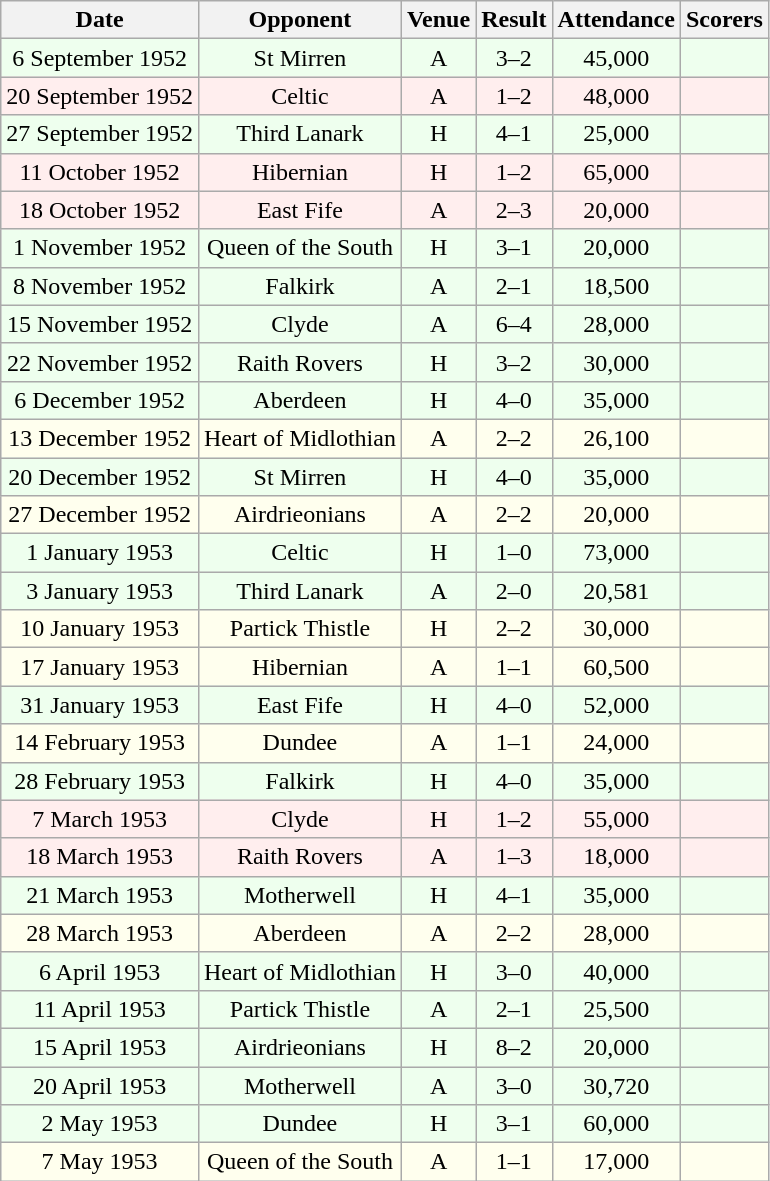<table class="wikitable sortable" style="font-size:100%; text-align:center">
<tr>
<th>Date</th>
<th>Opponent</th>
<th>Venue</th>
<th>Result</th>
<th>Attendance</th>
<th>Scorers</th>
</tr>
<tr bgcolor = "#EEFFEE">
<td>6 September 1952</td>
<td>St Mirren</td>
<td>A</td>
<td>3–2</td>
<td>45,000</td>
<td></td>
</tr>
<tr bgcolor = "#FFEEEE">
<td>20 September 1952</td>
<td>Celtic</td>
<td>A</td>
<td>1–2</td>
<td>48,000</td>
<td></td>
</tr>
<tr bgcolor = "#EEFFEE">
<td>27 September 1952</td>
<td>Third Lanark</td>
<td>H</td>
<td>4–1</td>
<td>25,000</td>
<td></td>
</tr>
<tr bgcolor = "#FFEEEE">
<td>11 October 1952</td>
<td>Hibernian</td>
<td>H</td>
<td>1–2</td>
<td>65,000</td>
<td></td>
</tr>
<tr bgcolor = "#FFEEEE">
<td>18 October 1952</td>
<td>East Fife</td>
<td>A</td>
<td>2–3</td>
<td>20,000</td>
<td></td>
</tr>
<tr bgcolor = "#EEFFEE">
<td>1 November 1952</td>
<td>Queen of the South</td>
<td>H</td>
<td>3–1</td>
<td>20,000</td>
<td></td>
</tr>
<tr bgcolor = "#EEFFEE">
<td>8 November 1952</td>
<td>Falkirk</td>
<td>A</td>
<td>2–1</td>
<td>18,500</td>
<td></td>
</tr>
<tr bgcolor = "#EEFFEE">
<td>15 November 1952</td>
<td>Clyde</td>
<td>A</td>
<td>6–4</td>
<td>28,000</td>
<td></td>
</tr>
<tr bgcolor = "#EEFFEE">
<td>22 November 1952</td>
<td>Raith Rovers</td>
<td>H</td>
<td>3–2</td>
<td>30,000</td>
<td></td>
</tr>
<tr bgcolor = "#EEFFEE">
<td>6 December 1952</td>
<td>Aberdeen</td>
<td>H</td>
<td>4–0</td>
<td>35,000</td>
<td></td>
</tr>
<tr bgcolor = "#FFFFEE">
<td>13 December 1952</td>
<td>Heart of Midlothian</td>
<td>A</td>
<td>2–2</td>
<td>26,100</td>
<td></td>
</tr>
<tr bgcolor = "#EEFFEE">
<td>20 December 1952</td>
<td>St Mirren</td>
<td>H</td>
<td>4–0</td>
<td>35,000</td>
<td></td>
</tr>
<tr bgcolor = "#FFFFEE">
<td>27 December 1952</td>
<td>Airdrieonians</td>
<td>A</td>
<td>2–2</td>
<td>20,000</td>
<td></td>
</tr>
<tr bgcolor = "#EEFFEE">
<td>1 January 1953</td>
<td>Celtic</td>
<td>H</td>
<td>1–0</td>
<td>73,000</td>
<td></td>
</tr>
<tr bgcolor = "#EEFFEE">
<td>3 January 1953</td>
<td>Third Lanark</td>
<td>A</td>
<td>2–0</td>
<td>20,581</td>
<td></td>
</tr>
<tr bgcolor = "#FFFFEE">
<td>10 January 1953</td>
<td>Partick Thistle</td>
<td>H</td>
<td>2–2</td>
<td>30,000</td>
<td></td>
</tr>
<tr bgcolor = "#FFFFEE">
<td>17 January 1953</td>
<td>Hibernian</td>
<td>A</td>
<td>1–1</td>
<td>60,500</td>
<td></td>
</tr>
<tr bgcolor = "#EEFFEE">
<td>31 January 1953</td>
<td>East Fife</td>
<td>H</td>
<td>4–0</td>
<td>52,000</td>
<td></td>
</tr>
<tr bgcolor = "#FFFFEE">
<td>14 February 1953</td>
<td>Dundee</td>
<td>A</td>
<td>1–1</td>
<td>24,000</td>
<td></td>
</tr>
<tr bgcolor = "#EEFFEE">
<td>28 February 1953</td>
<td>Falkirk</td>
<td>H</td>
<td>4–0</td>
<td>35,000</td>
<td></td>
</tr>
<tr bgcolor = "#FFEEEE">
<td>7 March 1953</td>
<td>Clyde</td>
<td>H</td>
<td>1–2</td>
<td>55,000</td>
<td></td>
</tr>
<tr bgcolor = "#FFEEEE">
<td>18 March 1953</td>
<td>Raith Rovers</td>
<td>A</td>
<td>1–3</td>
<td>18,000</td>
<td></td>
</tr>
<tr bgcolor = "#EEFFEE">
<td>21 March 1953</td>
<td>Motherwell</td>
<td>H</td>
<td>4–1</td>
<td>35,000</td>
<td></td>
</tr>
<tr bgcolor = "#FFFFEE">
<td>28 March 1953</td>
<td>Aberdeen</td>
<td>A</td>
<td>2–2</td>
<td>28,000</td>
<td></td>
</tr>
<tr bgcolor = "#EEFFEE">
<td>6 April 1953</td>
<td>Heart of Midlothian</td>
<td>H</td>
<td>3–0</td>
<td>40,000</td>
<td></td>
</tr>
<tr bgcolor = "#EEFFEE">
<td>11 April 1953</td>
<td>Partick Thistle</td>
<td>A</td>
<td>2–1</td>
<td>25,500</td>
<td></td>
</tr>
<tr bgcolor = "#EEFFEE">
<td>15 April 1953</td>
<td>Airdrieonians</td>
<td>H</td>
<td>8–2</td>
<td>20,000</td>
<td></td>
</tr>
<tr bgcolor = "#EEFFEE">
<td>20 April 1953</td>
<td>Motherwell</td>
<td>A</td>
<td>3–0</td>
<td>30,720</td>
<td></td>
</tr>
<tr bgcolor = "#EEFFEE">
<td>2 May 1953</td>
<td>Dundee</td>
<td>H</td>
<td>3–1</td>
<td>60,000</td>
<td></td>
</tr>
<tr bgcolor = "#FFFFEE">
<td>7 May 1953</td>
<td>Queen of the South</td>
<td>A</td>
<td>1–1</td>
<td>17,000</td>
<td></td>
</tr>
</table>
